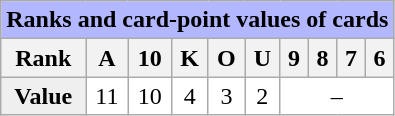<table class="wikitable" align="float:left"  style="background-color:white">
<tr style="background-color:#B3B7FF">
<td colspan="10"><strong>Ranks and card-point values of cards</strong></td>
</tr>
<tr>
<th>Rank</th>
<th>A</th>
<th>10</th>
<th>K</th>
<th>O</th>
<th>U</th>
<th>9</th>
<th>8</th>
<th>7</th>
<th>6</th>
</tr>
<tr align="center">
<td style="background:#efefef;"><strong>Value</strong></td>
<td>11</td>
<td>10</td>
<td>4</td>
<td>3</td>
<td>2</td>
<td colspan=4>–</td>
</tr>
</table>
